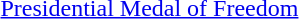<table>
<tr>
<td></td>
<td><a href='#'>Presidential Medal of Freedom</a></td>
</tr>
</table>
